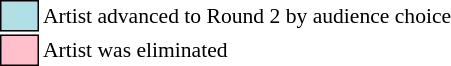<table class="toccolours" style="font-size: 90%; white-space: nowrap;">
<tr>
<td style="background:#b0e0e6; border:1px solid black;">      </td>
<td>Artist advanced to Round 2 by audience choice</td>
</tr>
<tr>
<td style="background:pink; border:1px solid black;">      </td>
<td>Artist was eliminated</td>
</tr>
</table>
